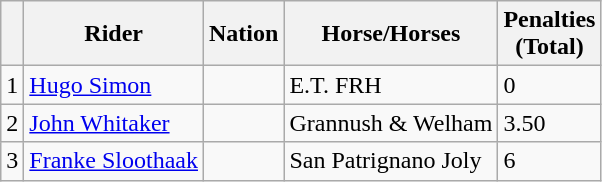<table class="wikitable">
<tr>
<th></th>
<th>Rider</th>
<th>Nation</th>
<th>Horse/Horses</th>
<th>Penalties<br>(Total)</th>
</tr>
<tr>
<td>1</td>
<td><a href='#'>Hugo Simon</a></td>
<td></td>
<td>E.T. FRH</td>
<td>0</td>
</tr>
<tr>
<td>2</td>
<td><a href='#'>John Whitaker</a></td>
<td></td>
<td>Grannush & Welham</td>
<td>3.50</td>
</tr>
<tr>
<td>3</td>
<td><a href='#'>Franke Sloothaak</a></td>
<td></td>
<td>San Patrignano Joly</td>
<td>6</td>
</tr>
</table>
